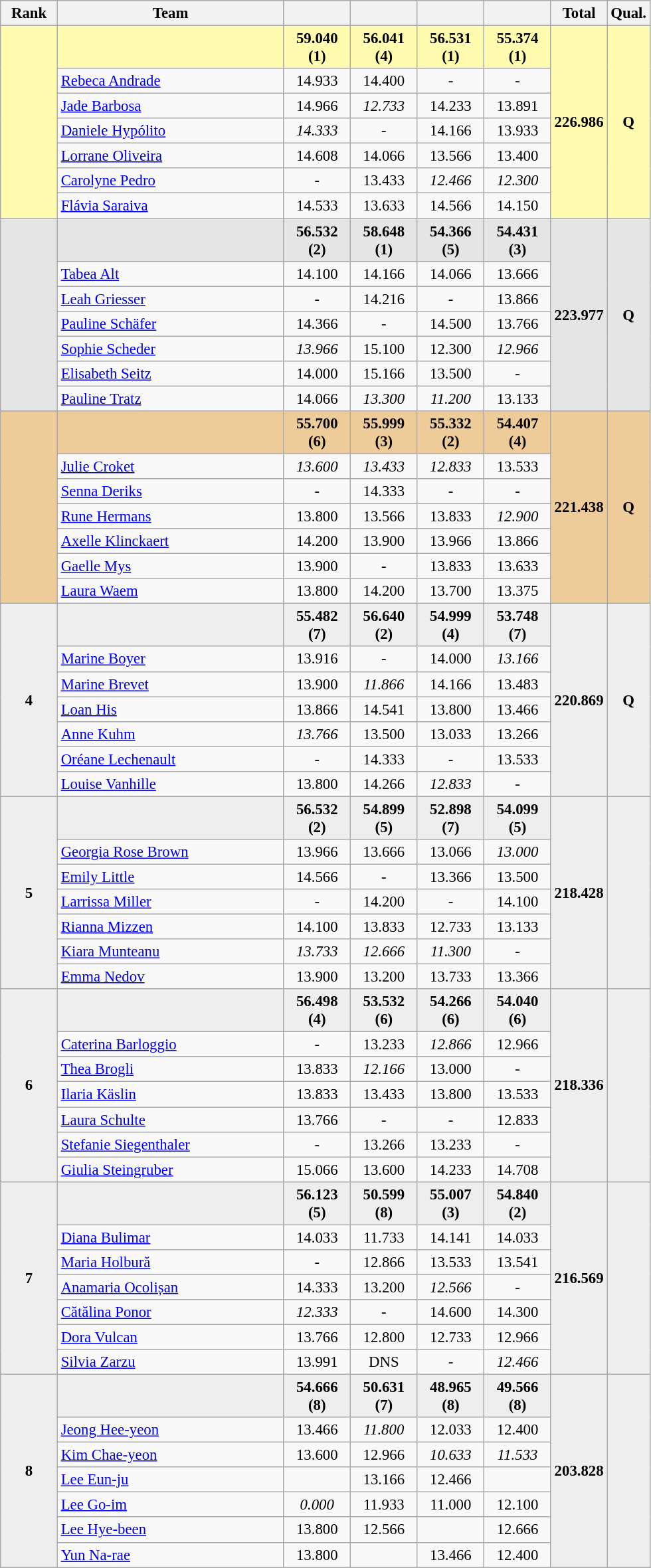<table class="wikitable sortable" style="text-align:center; font-size:95%">
<tr>
<th scope="col" style="width:50px;">Rank</th>
<th scope="col" style="width:220px;">Team</th>
<th scope="col" style="width:60px;"></th>
<th scope="col" style="width:60px;"></th>
<th scope="col" style="width:60px;"></th>
<th scope="col" style="width:60px;"></th>
<th>Total</th>
<th>Qual.</th>
</tr>
<tr style="background:#fffcaf;">
<td rowspan="7"><strong></strong></td>
<td style="text-align:left;"><strong></strong></td>
<td><strong>59.040 (1)</strong></td>
<td><strong>56.041 (4)</strong></td>
<td><strong>56.531 (1)</strong></td>
<td><strong>55.374 (1)</strong></td>
<td rowspan="7"><strong>226.986</strong></td>
<td rowspan="7"><strong>Q</strong></td>
</tr>
<tr>
<td style="text-align:left;"><a href='#'>Rebeca Andrade</a></td>
<td>14.933</td>
<td>14.400</td>
<td>-</td>
<td>-</td>
</tr>
<tr>
<td style="text-align:left;"><a href='#'>Jade Barbosa</a></td>
<td>14.966</td>
<td><em>12.733</em></td>
<td>14.233</td>
<td>13.891</td>
</tr>
<tr>
<td style="text-align:left;"><a href='#'>Daniele Hypólito</a></td>
<td><em>14.333</em></td>
<td>-</td>
<td>14.166</td>
<td>13.933</td>
</tr>
<tr>
<td style="text-align:left;"><a href='#'>Lorrane Oliveira</a></td>
<td>14.608</td>
<td>14.066</td>
<td>13.566</td>
<td>13.400</td>
</tr>
<tr>
<td style="text-align:left;"><a href='#'>Carolyne Pedro</a></td>
<td>-</td>
<td>13.433</td>
<td><em>12.466</em></td>
<td><em>12.300</em></td>
</tr>
<tr>
<td style="text-align:left;"><a href='#'>Flávia Saraiva</a></td>
<td>14.533</td>
<td>13.633</td>
<td>14.566</td>
<td>14.150</td>
</tr>
<tr style="background:#e5e5e5;">
<td rowspan="7"><strong></strong></td>
<td style="text-align:left;"><strong></strong></td>
<td><strong>56.532 (2)</strong></td>
<td><strong>58.648 (1)</strong></td>
<td><strong>54.366 (5)</strong></td>
<td><strong>54.431 (3)</strong></td>
<td rowspan="7"><strong>223.977</strong></td>
<td rowspan="7"><strong>Q</strong></td>
</tr>
<tr>
<td style="text-align:left;"><a href='#'>Tabea Alt</a></td>
<td>14.100</td>
<td>14.166</td>
<td>14.066</td>
<td>13.666</td>
</tr>
<tr>
<td style="text-align:left;"><a href='#'>Leah Griesser</a></td>
<td>-</td>
<td>14.216</td>
<td>-</td>
<td>13.866</td>
</tr>
<tr>
<td style="text-align:left;"><a href='#'>Pauline Schäfer</a></td>
<td>14.366</td>
<td>-</td>
<td>14.500</td>
<td>13.766</td>
</tr>
<tr>
<td style="text-align:left;"><a href='#'>Sophie Scheder</a></td>
<td><em>13.966</em></td>
<td>15.100</td>
<td>12.300</td>
<td><em>12.966</em></td>
</tr>
<tr>
<td style="text-align:left;"><a href='#'>Elisabeth Seitz</a></td>
<td>14.000</td>
<td>15.166</td>
<td>13.500</td>
<td>-</td>
</tr>
<tr>
<td style="text-align:left;"><a href='#'>Pauline Tratz</a></td>
<td>14.066</td>
<td><em>13.300</em></td>
<td><em>11.200</em></td>
<td>13.133</td>
</tr>
<tr style="background:#ec9;">
<td rowspan="7"><strong></strong></td>
<td style="text-align:left;"><strong></strong></td>
<td><strong>55.700 (6)</strong></td>
<td><strong>55.999 (3)</strong></td>
<td><strong>55.332 (2)</strong></td>
<td><strong>54.407 (4)</strong></td>
<td rowspan="7"><strong>221.438</strong></td>
<td rowspan="7"><strong>Q</strong></td>
</tr>
<tr>
<td style="text-align:left;"><a href='#'>Julie Croket</a></td>
<td><em>13.600</em></td>
<td><em>13.433</em></td>
<td><em>12.833</em></td>
<td>13.533</td>
</tr>
<tr>
<td style="text-align:left;"><a href='#'>Senna Deriks</a></td>
<td>-</td>
<td>14.333</td>
<td>-</td>
<td>-</td>
</tr>
<tr>
<td style="text-align:left;"><a href='#'>Rune Hermans</a></td>
<td>13.800</td>
<td>13.566</td>
<td>13.833</td>
<td><em>12.900</em></td>
</tr>
<tr>
<td style="text-align:left;"><a href='#'>Axelle Klinckaert</a></td>
<td>14.200</td>
<td>13.900</td>
<td>13.966</td>
<td>13.866</td>
</tr>
<tr>
<td style="text-align:left;"><a href='#'>Gaelle Mys</a></td>
<td>13.900</td>
<td>-</td>
<td>13.833</td>
<td>13.633</td>
</tr>
<tr>
<td style="text-align:left;"><a href='#'>Laura Waem</a></td>
<td>13.800</td>
<td>14.200</td>
<td>13.700</td>
<td>13.375</td>
</tr>
<tr style="background:#eee;">
<td rowspan="7"><strong>4</strong></td>
<td style="text-align:left;"><strong></strong></td>
<td><strong>55.482 (7)</strong></td>
<td><strong>56.640 (2)</strong></td>
<td><strong>54.999 (4)</strong></td>
<td><strong>53.748 (7)</strong></td>
<td rowspan="7"><strong>220.869</strong></td>
<td rowspan="7"><strong>Q</strong></td>
</tr>
<tr>
<td style="text-align:left;"><a href='#'>Marine Boyer</a></td>
<td>13.916</td>
<td>-</td>
<td>14.000</td>
<td><em>13.166</em></td>
</tr>
<tr>
<td style="text-align:left;"><a href='#'>Marine Brevet</a></td>
<td>13.900</td>
<td><em>11.866</em></td>
<td>14.166</td>
<td>13.483</td>
</tr>
<tr>
<td style="text-align:left;"><a href='#'>Loan His</a></td>
<td>13.866</td>
<td>14.541</td>
<td>13.800</td>
<td>13.466</td>
</tr>
<tr>
<td style="text-align:left;"><a href='#'>Anne Kuhm</a></td>
<td><em>13.766</em></td>
<td>13.500</td>
<td>13.033</td>
<td>13.266</td>
</tr>
<tr>
<td style="text-align:left;"><a href='#'>Oréane Lechenault</a></td>
<td>-</td>
<td>14.333</td>
<td>-</td>
<td>13.533</td>
</tr>
<tr>
<td style="text-align:left;"><a href='#'>Louise Vanhille</a></td>
<td>13.800</td>
<td>14.266</td>
<td><em>12.833</em></td>
<td>-</td>
</tr>
<tr style="background:#eee;">
<td rowspan="7"><strong>5</strong></td>
<td style="text-align:left;"><strong></strong></td>
<td><strong>56.532 (2)</strong></td>
<td><strong>54.899 (5)</strong></td>
<td><strong>52.898 (7)</strong></td>
<td><strong>54.099 (5)</strong></td>
<td rowspan="7"><strong>218.428</strong></td>
<td rowspan="7"></td>
</tr>
<tr>
<td style="text-align:left;"><a href='#'>Georgia Rose Brown</a></td>
<td>13.966</td>
<td>13.666</td>
<td>13.066</td>
<td><em>13.000</em></td>
</tr>
<tr>
<td style="text-align:left;"><a href='#'>Emily Little</a></td>
<td>14.566</td>
<td>-</td>
<td>13.366</td>
<td>13.500</td>
</tr>
<tr>
<td style="text-align:left;"><a href='#'>Larrissa Miller</a></td>
<td>-</td>
<td>14.200</td>
<td>-</td>
<td>14.100</td>
</tr>
<tr>
<td style="text-align:left;"><a href='#'>Rianna Mizzen</a></td>
<td>14.100</td>
<td>13.833</td>
<td>12.733</td>
<td>13.133</td>
</tr>
<tr>
<td style="text-align:left;"><a href='#'>Kiara Munteanu</a></td>
<td><em>13.733</em></td>
<td><em>12.666</em></td>
<td><em>11.300</em></td>
<td>-</td>
</tr>
<tr>
<td style="text-align:left;"><a href='#'>Emma Nedov</a></td>
<td>13.900</td>
<td>13.200</td>
<td>13.733</td>
<td>13.366</td>
</tr>
<tr style="background:#eee;">
<td rowspan="7"><strong>6</strong></td>
<td style="text-align:left;"><strong></strong></td>
<td><strong>56.498 (4)</strong></td>
<td><strong>53.532 (6)</strong></td>
<td><strong>54.266 (6)</strong></td>
<td><strong>54.040 (6)</strong></td>
<td rowspan="7"><strong>218.336</strong></td>
<td rowspan="7"></td>
</tr>
<tr>
<td style="text-align:left;"><a href='#'>Caterina Barloggio</a></td>
<td>-</td>
<td>13.233</td>
<td><em>12.866</em></td>
<td>12.966</td>
</tr>
<tr>
<td style="text-align:left;"><a href='#'>Thea Brogli</a></td>
<td>13.833</td>
<td><em>12.166</em></td>
<td>13.000</td>
<td>-</td>
</tr>
<tr>
<td style="text-align:left;"><a href='#'>Ilaria Käslin</a></td>
<td>13.833</td>
<td>13.433</td>
<td>13.800</td>
<td>13.533</td>
</tr>
<tr>
<td style="text-align:left;"><a href='#'>Laura Schulte</a></td>
<td>13.766</td>
<td>-</td>
<td>-</td>
<td>12.833</td>
</tr>
<tr>
<td style="text-align:left;"><a href='#'>Stefanie Siegenthaler</a></td>
<td>-</td>
<td>13.266</td>
<td>13.233</td>
<td>-</td>
</tr>
<tr>
<td style="text-align:left;"><a href='#'>Giulia Steingruber</a></td>
<td>15.066</td>
<td>13.600</td>
<td>14.233</td>
<td>14.708</td>
</tr>
<tr style="background:#eee;">
<td rowspan="7"><strong>7</strong></td>
<td style="text-align:left;"><strong></strong></td>
<td><strong>56.123 (5)</strong></td>
<td><strong>50.599 (8)</strong></td>
<td><strong>55.007 (3)</strong></td>
<td><strong>54.840 (2)</strong></td>
<td rowspan="7"><strong>216.569</strong></td>
<td rowspan="7"></td>
</tr>
<tr>
<td style="text-align:left;"><a href='#'>Diana Bulimar</a></td>
<td>14.033</td>
<td>11.733</td>
<td>14.141</td>
<td>14.033</td>
</tr>
<tr>
<td style="text-align:left;"><a href='#'>Maria Holbură</a></td>
<td>-</td>
<td>12.866</td>
<td>13.533</td>
<td>13.541</td>
</tr>
<tr>
<td style="text-align:left;"><a href='#'>Anamaria Ocolișan</a></td>
<td>14.333</td>
<td>13.200</td>
<td><em>12.566</em></td>
<td>-</td>
</tr>
<tr>
<td style="text-align:left;"><a href='#'>Cătălina Ponor</a></td>
<td><em>12.333</em></td>
<td>-</td>
<td>14.600</td>
<td>14.300</td>
</tr>
<tr>
<td style="text-align:left;"><a href='#'>Dora Vulcan</a></td>
<td>13.766</td>
<td>12.800</td>
<td>12.733</td>
<td>12.966</td>
</tr>
<tr>
<td style="text-align:left;"><a href='#'>Silvia Zarzu</a></td>
<td>13.991</td>
<td>DNS</td>
<td>-</td>
<td><em>12.466</em></td>
</tr>
<tr style="background:#eee;">
<td rowspan="7"><strong>8</strong></td>
<td style="text-align:left;"><strong></strong></td>
<td><strong>54.666 (8)</strong></td>
<td><strong>50.631 (7)</strong></td>
<td><strong>48.965 (8)</strong></td>
<td><strong>49.566 (8)</strong></td>
<td rowspan="7"><strong>203.828</strong></td>
<td rowspan="7"></td>
</tr>
<tr>
<td style="text-align:left;"><a href='#'>Jeong Hee-yeon</a></td>
<td>13.466</td>
<td><em>11.800</em></td>
<td>12.033</td>
<td>12.400</td>
</tr>
<tr>
<td style="text-align:left;"><a href='#'>Kim Chae-yeon</a></td>
<td>13.600</td>
<td>12.966</td>
<td><em>10.633</em></td>
<td><em>11.533</em></td>
</tr>
<tr>
<td style="text-align:left;"><a href='#'>Lee Eun-ju</a></td>
<td></td>
<td>13.166</td>
<td>12.466</td>
<td></td>
</tr>
<tr>
<td style="text-align:left;"><a href='#'>Lee Go-im</a></td>
<td><em>0.000</em></td>
<td>11.933</td>
<td>11.000</td>
<td>12.100</td>
</tr>
<tr>
<td style="text-align:left;"><a href='#'>Lee Hye-been</a></td>
<td>13.800</td>
<td>12.566</td>
<td></td>
<td>12.666</td>
</tr>
<tr>
<td style="text-align:left;"><a href='#'>Yun Na-rae</a></td>
<td>13.800</td>
<td></td>
<td>13.466</td>
<td>12.400</td>
</tr>
</table>
